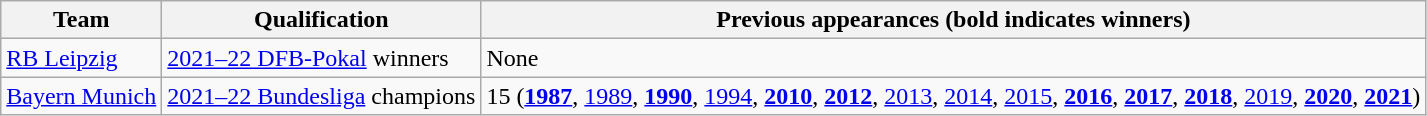<table class="wikitable">
<tr>
<th>Team</th>
<th>Qualification</th>
<th>Previous appearances (bold indicates winners)</th>
</tr>
<tr>
<td><a href='#'>RB Leipzig</a></td>
<td><a href='#'>2021–22 DFB-Pokal</a> winners</td>
<td>None</td>
</tr>
<tr>
<td><a href='#'>Bayern Munich</a></td>
<td><a href='#'>2021–22 Bundesliga</a> champions</td>
<td>15 (<strong><a href='#'>1987</a></strong>, <a href='#'>1989</a>, <strong><a href='#'>1990</a></strong>, <a href='#'>1994</a>, <strong><a href='#'>2010</a></strong>, <strong><a href='#'>2012</a></strong>, <a href='#'>2013</a>, <a href='#'>2014</a>, <a href='#'>2015</a>, <strong><a href='#'>2016</a></strong>, <strong><a href='#'>2017</a></strong>, <strong><a href='#'>2018</a></strong>, <a href='#'>2019</a>, <strong><a href='#'>2020</a></strong>, <strong><a href='#'>2021</a></strong>)</td>
</tr>
</table>
